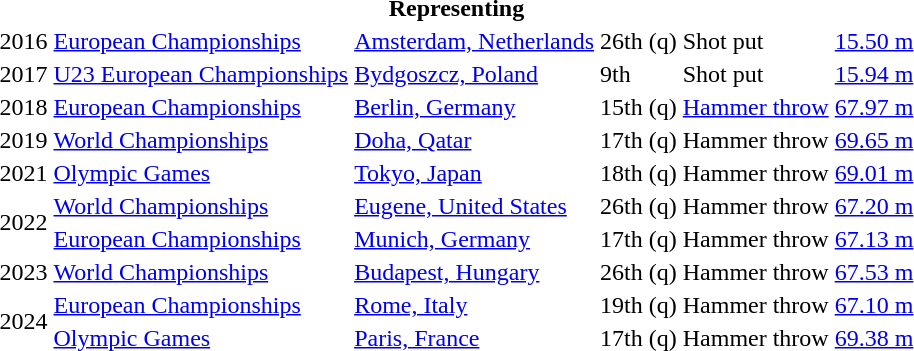<table>
<tr>
<th colspan="6">Representing </th>
</tr>
<tr>
<td>2016</td>
<td><a href='#'>European Championships</a></td>
<td><a href='#'>Amsterdam, Netherlands</a></td>
<td>26th (q)</td>
<td>Shot put</td>
<td><a href='#'>15.50 m</a></td>
</tr>
<tr>
<td>2017</td>
<td><a href='#'>U23 European Championships</a></td>
<td><a href='#'>Bydgoszcz, Poland</a></td>
<td>9th</td>
<td>Shot put</td>
<td><a href='#'>15.94 m</a></td>
</tr>
<tr>
<td>2018</td>
<td><a href='#'>European Championships</a></td>
<td><a href='#'>Berlin, Germany</a></td>
<td>15th (q)</td>
<td><a href='#'>Hammer throw</a></td>
<td><a href='#'>67.97 m</a></td>
</tr>
<tr>
<td>2019</td>
<td><a href='#'>World Championships</a></td>
<td><a href='#'>Doha, Qatar</a></td>
<td>17th (q)</td>
<td>Hammer throw</td>
<td><a href='#'>69.65 m</a></td>
</tr>
<tr>
<td>2021</td>
<td><a href='#'>Olympic Games</a></td>
<td><a href='#'>Tokyo, Japan</a></td>
<td>18th (q)</td>
<td>Hammer throw</td>
<td><a href='#'>69.01 m</a></td>
</tr>
<tr>
<td rowspan=2>2022</td>
<td><a href='#'>World Championships</a></td>
<td><a href='#'>Eugene, United States</a></td>
<td>26th (q)</td>
<td>Hammer throw</td>
<td><a href='#'>67.20 m</a></td>
</tr>
<tr>
<td><a href='#'>European Championships</a></td>
<td><a href='#'>Munich, Germany</a></td>
<td>17th (q)</td>
<td>Hammer throw</td>
<td><a href='#'>67.13 m</a></td>
</tr>
<tr>
<td>2023</td>
<td><a href='#'>World Championships</a></td>
<td><a href='#'>Budapest, Hungary</a></td>
<td>26th (q)</td>
<td>Hammer throw</td>
<td><a href='#'>67.53 m</a></td>
</tr>
<tr>
<td rowspan=2>2024</td>
<td><a href='#'>European Championships</a></td>
<td><a href='#'>Rome, Italy</a></td>
<td>19th (q)</td>
<td>Hammer throw</td>
<td><a href='#'>67.10 m</a></td>
</tr>
<tr>
<td><a href='#'>Olympic Games</a></td>
<td><a href='#'>Paris, France</a></td>
<td>17th (q)</td>
<td>Hammer throw</td>
<td><a href='#'>69.38 m</a></td>
</tr>
</table>
